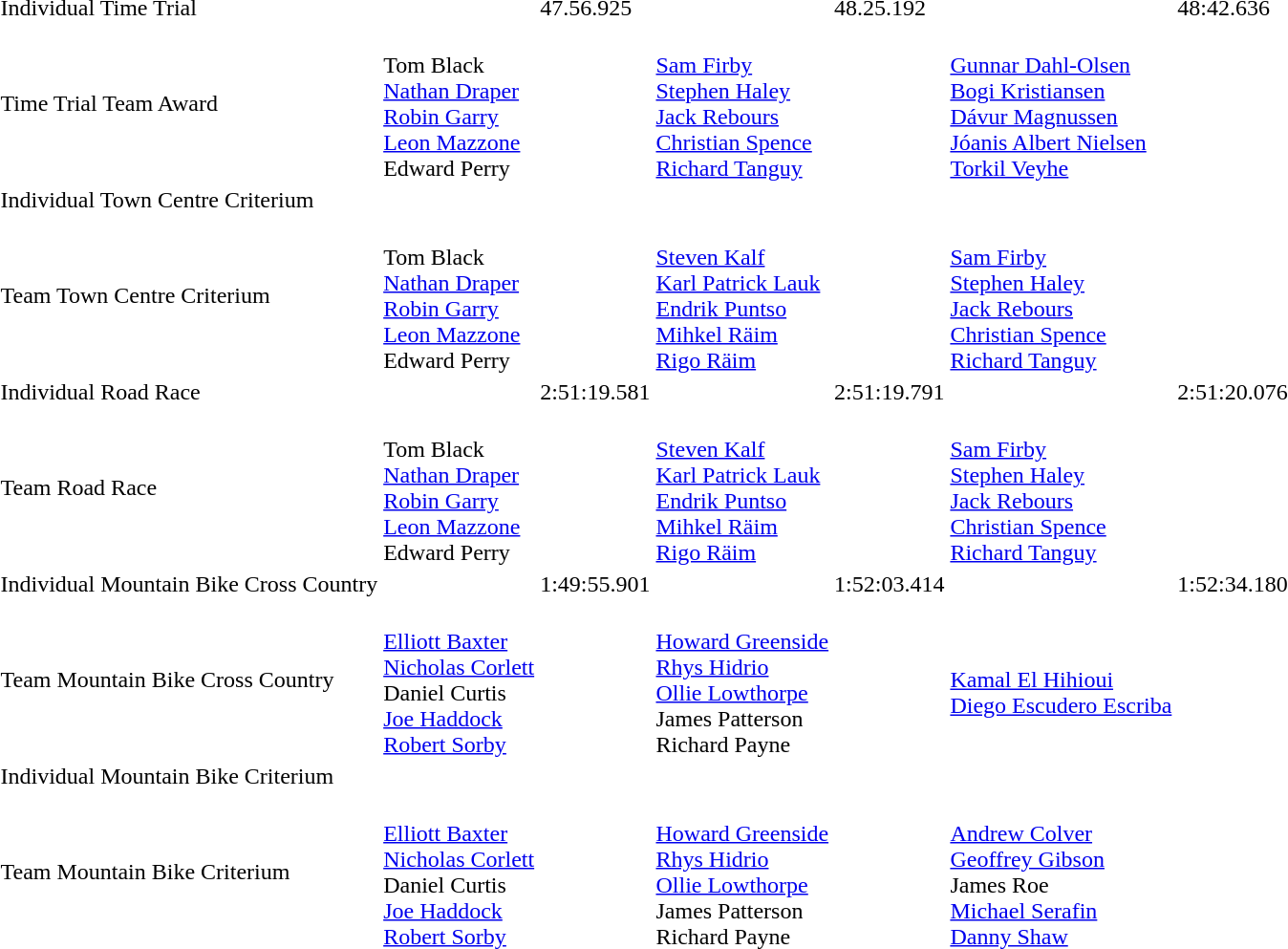<table>
<tr>
<td>Individual Time Trial</td>
<td></td>
<td>47.56.925</td>
<td></td>
<td>48.25.192</td>
<td></td>
<td>48:42.636</td>
</tr>
<tr>
<td>Time Trial Team Award</td>
<td><br>Tom Black<br><a href='#'>Nathan Draper</a><br><a href='#'>Robin Garry</a><br><a href='#'>Leon Mazzone</a><br>Edward Perry</td>
<td></td>
<td><br><a href='#'>Sam Firby</a><br><a href='#'>Stephen Haley</a><br><a href='#'>Jack Rebours</a><br><a href='#'>Christian Spence</a><br><a href='#'>Richard Tanguy</a></td>
<td></td>
<td><br><a href='#'>Gunnar Dahl-Olsen</a><br><a href='#'>Bogi Kristiansen</a><br><a href='#'>Dávur Magnussen</a><br><a href='#'>Jóanis Albert Nielsen</a><br><a href='#'>Torkil Veyhe</a></td>
<td></td>
</tr>
<tr>
<td>Individual Town Centre Criterium</td>
<td></td>
<td></td>
<td></td>
<td></td>
<td></td>
<td></td>
</tr>
<tr>
<td>Team Town Centre Criterium</td>
<td><br>Tom Black<br><a href='#'>Nathan Draper</a><br><a href='#'>Robin Garry</a><br><a href='#'>Leon Mazzone</a><br>Edward Perry</td>
<td></td>
<td><br><a href='#'>Steven Kalf</a><br><a href='#'>Karl Patrick Lauk</a><br><a href='#'>Endrik Puntso</a><br><a href='#'>Mihkel Räim</a><br><a href='#'>Rigo Räim</a></td>
<td></td>
<td><br><a href='#'>Sam Firby</a><br><a href='#'>Stephen Haley</a><br><a href='#'>Jack Rebours</a><br><a href='#'>Christian Spence</a><br><a href='#'>Richard Tanguy</a></td>
<td></td>
</tr>
<tr>
<td>Individual Road Race</td>
<td></td>
<td>2:51:19.581</td>
<td></td>
<td>2:51:19.791</td>
<td></td>
<td>2:51:20.076</td>
</tr>
<tr>
<td>Team Road Race</td>
<td><br>Tom Black<br><a href='#'>Nathan Draper</a><br><a href='#'>Robin Garry</a><br><a href='#'>Leon Mazzone</a><br>Edward Perry</td>
<td></td>
<td><br><a href='#'>Steven Kalf</a><br><a href='#'>Karl Patrick Lauk</a><br><a href='#'>Endrik Puntso</a><br><a href='#'>Mihkel Räim</a><br><a href='#'>Rigo Räim</a></td>
<td></td>
<td><br><a href='#'>Sam Firby</a><br><a href='#'>Stephen Haley</a><br><a href='#'>Jack Rebours</a><br><a href='#'>Christian Spence</a><br><a href='#'>Richard Tanguy</a></td>
<td></td>
</tr>
<tr>
<td>Individual Mountain Bike Cross Country</td>
<td></td>
<td>1:49:55.901</td>
<td></td>
<td>1:52:03.414</td>
<td></td>
<td>1:52:34.180</td>
</tr>
<tr>
<td>Team Mountain Bike Cross Country</td>
<td><br><a href='#'>Elliott Baxter</a><br><a href='#'>Nicholas Corlett</a><br>Daniel Curtis<br><a href='#'>Joe Haddock</a><br><a href='#'>Robert Sorby</a></td>
<td></td>
<td><br><a href='#'>Howard Greenside</a><br><a href='#'>Rhys Hidrio</a><br><a href='#'>Ollie Lowthorpe</a><br>James Patterson<br>Richard Payne</td>
<td></td>
<td><br><a href='#'>Kamal El Hihioui</a><br><a href='#'>Diego Escudero Escriba</a></td>
<td></td>
</tr>
<tr>
<td>Individual Mountain Bike Criterium</td>
<td></td>
<td></td>
<td></td>
<td></td>
<td></td>
<td></td>
</tr>
<tr>
<td>Team Mountain Bike Criterium</td>
<td><br><a href='#'>Elliott Baxter</a><br><a href='#'>Nicholas Corlett</a><br>Daniel Curtis<br><a href='#'>Joe Haddock</a><br><a href='#'>Robert Sorby</a></td>
<td></td>
<td><br><a href='#'>Howard Greenside</a><br><a href='#'>Rhys Hidrio</a><br><a href='#'>Ollie Lowthorpe</a><br>James Patterson<br>Richard Payne</td>
<td></td>
<td><br><a href='#'>Andrew Colver</a><br><a href='#'>Geoffrey Gibson</a><br>James Roe<br><a href='#'>Michael Serafin</a><br><a href='#'>Danny Shaw</a></td>
<td></td>
</tr>
</table>
